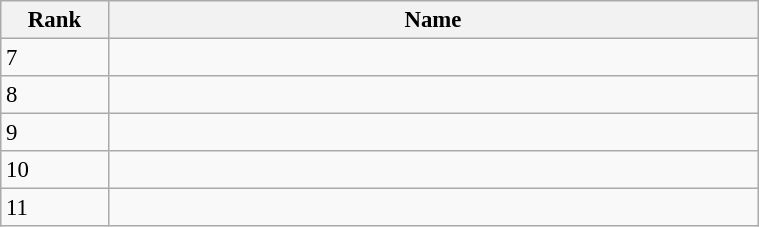<table class=wikitable style="font-size:95%" width="40%">
<tr>
<th width=20>Rank </th>
<th width=250>Name</th>
</tr>
<tr>
<td>7</td>
<td></td>
</tr>
<tr>
<td>8</td>
<td></td>
</tr>
<tr>
<td>9</td>
<td></td>
</tr>
<tr>
<td>10</td>
<td></td>
</tr>
<tr>
<td>11</td>
<td></td>
</tr>
</table>
